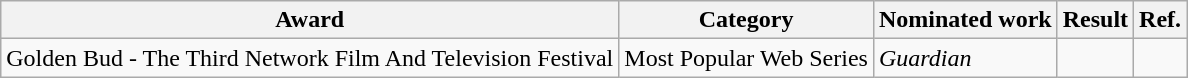<table class="wikitable">
<tr>
<th>Award</th>
<th>Category</th>
<th>Nominated work</th>
<th>Result</th>
<th>Ref.</th>
</tr>
<tr>
<td>Golden Bud - The Third Network Film And Television Festival</td>
<td>Most Popular Web Series</td>
<td><em>Guardian</em></td>
<td></td>
<td></td>
</tr>
</table>
